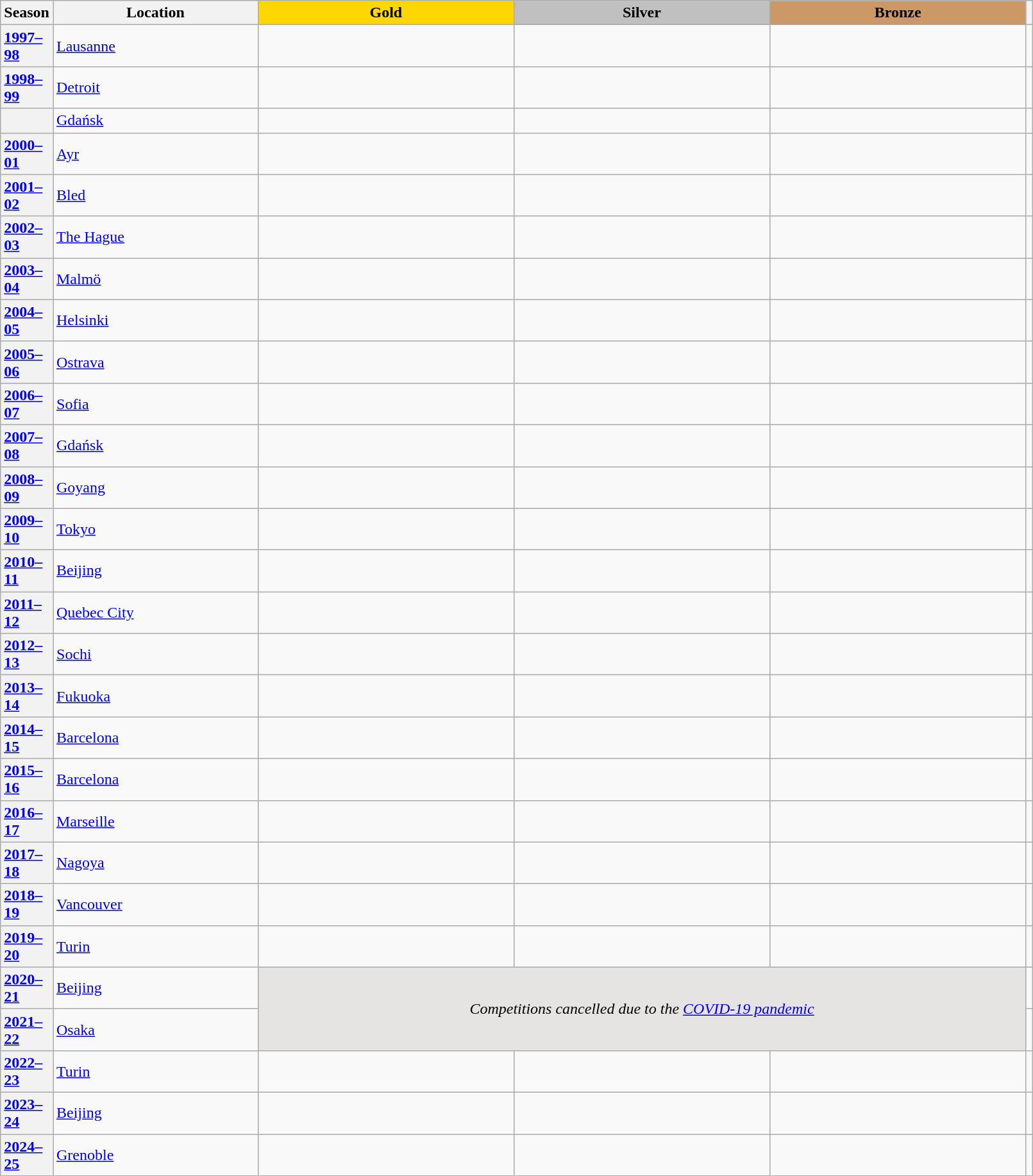<table class="wikitable unsortable" style="text-align:left; width:85%">
<tr>
<th scope="col" style="text-align:center">Season</th>
<th scope="col" style="text-align:center; width:20%">Location</th>
<th scope="col" style="text-align:center; width:25%; background:gold">Gold</th>
<th scope="col" style="text-align:center; width:25%; background:silver">Silver</th>
<th scope="col" style="text-align:center; width:25%; background:#c96">Bronze</th>
<th scope="col" style="text-align:center"></th>
</tr>
<tr>
<th scope="row" style="text-align:left"><a href='#'>1997–98</a></th>
<td> <a href='#'>Lausanne</a></td>
<td></td>
<td></td>
<td></td>
<td></td>
</tr>
<tr>
<th scope="row" style="text-align:left"><a href='#'>1998–99</a></th>
<td> <a href='#'>Detroit</a></td>
<td></td>
<td></td>
<td></td>
<td></td>
</tr>
<tr>
<th scope="row" style="text-align:left"></th>
<td> <a href='#'>Gdańsk</a></td>
<td></td>
<td></td>
<td></td>
<td></td>
</tr>
<tr>
<th scope="row" style="text-align:left"><a href='#'>2000–01</a></th>
<td> <a href='#'>Ayr</a></td>
<td></td>
<td></td>
<td></td>
<td></td>
</tr>
<tr>
<th scope="row" style="text-align:left"><a href='#'>2001–02</a></th>
<td> <a href='#'>Bled</a></td>
<td></td>
<td></td>
<td></td>
<td></td>
</tr>
<tr>
<th scope="row" style="text-align:left"><a href='#'>2002–03</a></th>
<td> <a href='#'>The Hague</a></td>
<td></td>
<td></td>
<td></td>
<td></td>
</tr>
<tr>
<th scope="row" style="text-align:left"><a href='#'>2003–04</a></th>
<td> <a href='#'>Malmö</a></td>
<td></td>
<td></td>
<td></td>
<td></td>
</tr>
<tr>
<th scope="row" style="text-align:left"><a href='#'>2004–05</a></th>
<td> <a href='#'>Helsinki</a></td>
<td></td>
<td></td>
<td></td>
<td></td>
</tr>
<tr>
<th scope="row" style="text-align:left"><a href='#'>2005–06</a></th>
<td> <a href='#'>Ostrava</a></td>
<td></td>
<td></td>
<td></td>
<td></td>
</tr>
<tr>
<th scope="row" style="text-align:left"><a href='#'>2006–07</a></th>
<td> <a href='#'>Sofia</a></td>
<td></td>
<td></td>
<td></td>
<td></td>
</tr>
<tr>
<th scope="row" style="text-align:left"><a href='#'>2007–08</a></th>
<td> <a href='#'>Gdańsk</a></td>
<td></td>
<td></td>
<td></td>
<td></td>
</tr>
<tr>
<th scope="row" style="text-align:left"><a href='#'>2008–09</a></th>
<td> <a href='#'>Goyang</a></td>
<td></td>
<td></td>
<td></td>
<td></td>
</tr>
<tr>
<th scope="row" style="text-align:left"><a href='#'>2009–10</a></th>
<td> <a href='#'>Tokyo</a></td>
<td></td>
<td></td>
<td></td>
<td></td>
</tr>
<tr>
<th scope="row" style="text-align:left"><a href='#'>2010–11</a></th>
<td> <a href='#'>Beijing</a></td>
<td></td>
<td></td>
<td></td>
<td></td>
</tr>
<tr>
<th scope="row" style="text-align:left"><a href='#'>2011–12</a></th>
<td> <a href='#'>Quebec City</a></td>
<td></td>
<td></td>
<td></td>
<td></td>
</tr>
<tr>
<th scope="row" style="text-align:left"><a href='#'>2012–13</a></th>
<td> <a href='#'>Sochi</a></td>
<td></td>
<td></td>
<td></td>
<td></td>
</tr>
<tr>
<th scope="row" style="text-align:left"><a href='#'>2013–14</a></th>
<td> <a href='#'>Fukuoka</a></td>
<td></td>
<td></td>
<td></td>
<td></td>
</tr>
<tr>
<th scope="row" style="text-align:left"><a href='#'>2014–15</a></th>
<td> <a href='#'>Barcelona</a></td>
<td></td>
<td></td>
<td></td>
<td></td>
</tr>
<tr>
<th scope="row" style="text-align:left"><a href='#'>2015–16</a></th>
<td> <a href='#'>Barcelona</a></td>
<td></td>
<td></td>
<td></td>
<td></td>
</tr>
<tr>
<th scope="row" style="text-align:left"><a href='#'>2016–17</a></th>
<td> <a href='#'>Marseille</a></td>
<td></td>
<td></td>
<td></td>
<td></td>
</tr>
<tr>
<th scope="row" style="text-align:left"><a href='#'>2017–18</a></th>
<td> <a href='#'>Nagoya</a></td>
<td></td>
<td></td>
<td></td>
<td></td>
</tr>
<tr>
<th scope="row" style="text-align:left"><a href='#'>2018–19</a></th>
<td> <a href='#'>Vancouver</a></td>
<td></td>
<td></td>
<td></td>
<td></td>
</tr>
<tr>
<th scope="row" style="text-align:left"><a href='#'>2019–20</a></th>
<td> <a href='#'>Turin</a></td>
<td></td>
<td></td>
<td></td>
<td></td>
</tr>
<tr>
<th scope="row" style="text-align:left"><a href='#'>2020–21</a></th>
<td> <a href='#'>Beijing</a></td>
<td colspan="3" rowspan="2" align="center" bgcolor="e5e4e2"><em>Competitions cancelled due to the <a href='#'>COVID-19 pandemic</a></em></td>
<td></td>
</tr>
<tr>
<th scope="row" style="text-align:left"><a href='#'>2021–22</a></th>
<td> <a href='#'>Osaka</a></td>
<td></td>
</tr>
<tr>
<th scope="row" style="text-align:left"><a href='#'>2022–23</a></th>
<td> <a href='#'>Turin</a></td>
<td></td>
<td></td>
<td></td>
<td></td>
</tr>
<tr>
<th scope="row" style="text-align:left"><a href='#'>2023–24</a></th>
<td> <a href='#'>Beijing</a></td>
<td></td>
<td></td>
<td></td>
<td></td>
</tr>
<tr>
<th scope="row" style="text-align:left"><a href='#'>2024–25</a></th>
<td> <a href='#'>Grenoble</a></td>
<td></td>
<td></td>
<td></td>
<td></td>
</tr>
</table>
